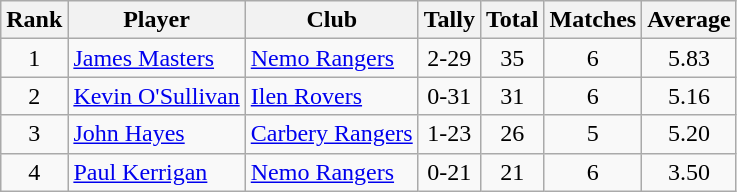<table class="wikitable">
<tr>
<th>Rank</th>
<th>Player</th>
<th>Club</th>
<th>Tally</th>
<th>Total</th>
<th>Matches</th>
<th>Average</th>
</tr>
<tr>
<td rowspan="1" style="text-align:center;">1</td>
<td><a href='#'>James Masters</a></td>
<td><a href='#'>Nemo Rangers</a></td>
<td align=center>2-29</td>
<td align=center>35</td>
<td align=center>6</td>
<td align=center>5.83</td>
</tr>
<tr>
<td rowspan="1" style="text-align:center;">2</td>
<td><a href='#'>Kevin O'Sullivan</a></td>
<td><a href='#'>Ilen Rovers</a></td>
<td align=center>0-31</td>
<td align=center>31</td>
<td align=center>6</td>
<td align=center>5.16</td>
</tr>
<tr>
<td rowspan="1" style="text-align:center;">3</td>
<td><a href='#'>John Hayes</a></td>
<td><a href='#'>Carbery Rangers</a></td>
<td align=center>1-23</td>
<td align=center>26</td>
<td align=center>5</td>
<td align=center>5.20</td>
</tr>
<tr>
<td rowspan="1" style="text-align:center;">4</td>
<td><a href='#'>Paul Kerrigan</a></td>
<td><a href='#'>Nemo Rangers</a></td>
<td align=center>0-21</td>
<td align=center>21</td>
<td align=center>6</td>
<td align=center>3.50</td>
</tr>
</table>
